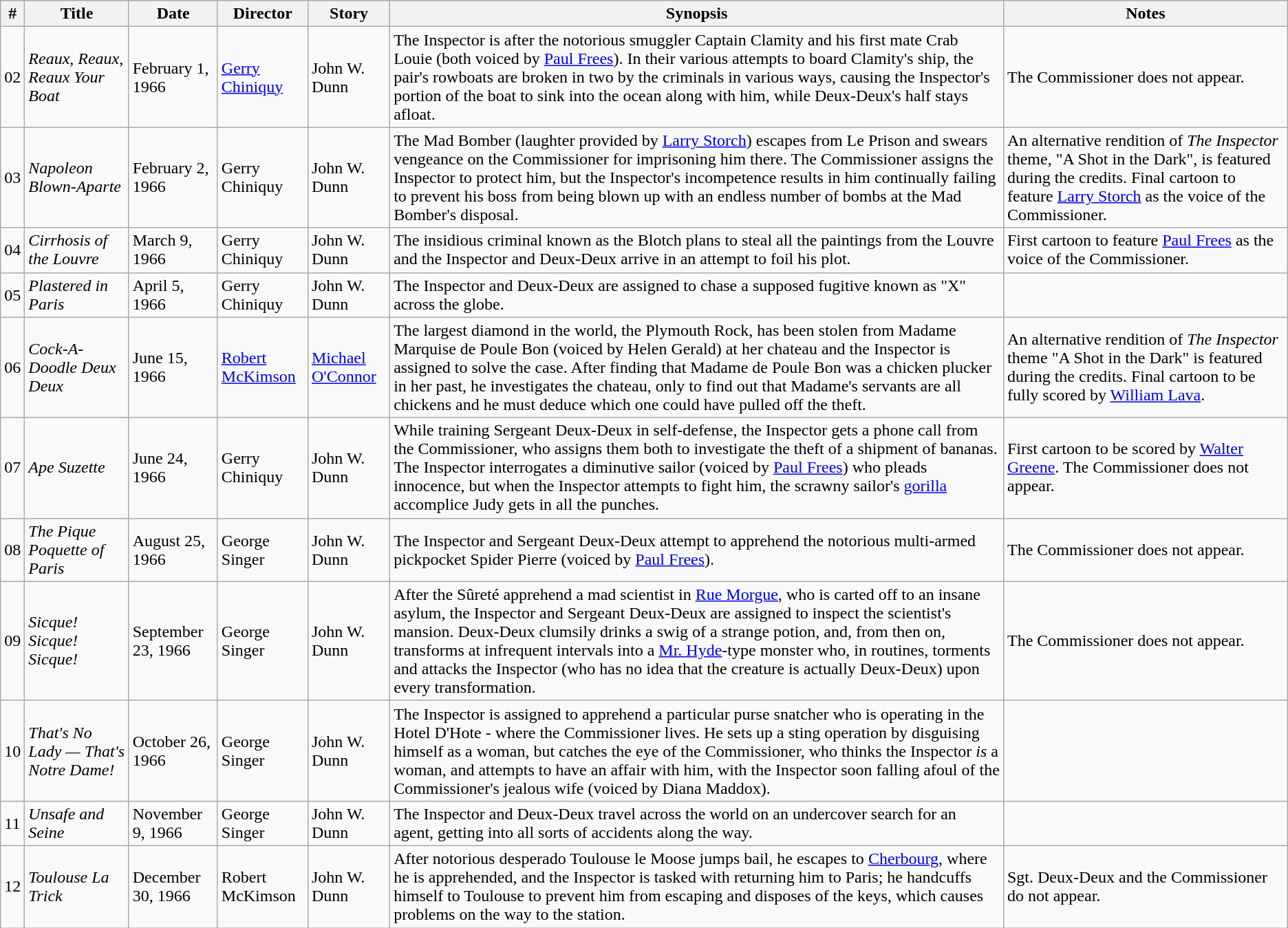<table class="wikitable">
<tr>
<th>#</th>
<th>Title</th>
<th>Date</th>
<th>Director</th>
<th>Story</th>
<th>Synopsis</th>
<th>Notes</th>
</tr>
<tr>
<td>02</td>
<td><em>Reaux, Reaux, Reaux Your Boat</em></td>
<td>February 1, 1966</td>
<td><a href='#'>Gerry Chiniquy</a></td>
<td>John W. Dunn</td>
<td>The Inspector is after the notorious smuggler Captain Clamity and his first mate Crab Louie (both voiced by <a href='#'>Paul Frees</a>). In their various attempts to board Clamity's ship, the pair's rowboats are broken in two by the criminals in various ways, causing the Inspector's portion of the boat to sink into the ocean along with him, while Deux-Deux's half stays afloat.</td>
<td>The Commissioner does not appear.</td>
</tr>
<tr>
<td>03</td>
<td><em>Napoleon Blown-Aparte</em></td>
<td>February 2, 1966</td>
<td>Gerry Chiniquy</td>
<td>John W. Dunn</td>
<td>The Mad Bomber (laughter provided by <a href='#'>Larry Storch</a>) escapes from Le Prison and swears vengeance on the Commissioner for imprisoning him there. The Commissioner assigns the Inspector to protect him, but the Inspector's incompetence results in him continually failing to prevent his boss from being blown up with an endless number of bombs at the Mad Bomber's disposal.</td>
<td>An alternative rendition of <em>The Inspector</em> theme, "A Shot in the Dark", is featured during the credits. Final cartoon to feature <a href='#'>Larry Storch</a> as the voice of the Commissioner.</td>
</tr>
<tr>
<td>04</td>
<td><em>Cirrhosis of the Louvre</em></td>
<td>March 9, 1966</td>
<td>Gerry Chiniquy</td>
<td>John W. Dunn</td>
<td>The insidious criminal known as the Blotch plans to steal all the paintings from the Louvre and the Inspector and Deux-Deux arrive in an attempt to foil his plot.</td>
<td>First cartoon to feature <a href='#'>Paul Frees</a> as the voice of the Commissioner.</td>
</tr>
<tr>
<td>05</td>
<td><em>Plastered in Paris</em></td>
<td>April 5, 1966</td>
<td>Gerry Chiniquy</td>
<td>John W. Dunn</td>
<td>The Inspector and Deux-Deux are assigned to chase a supposed fugitive known as "X" across the globe.</td>
<td></td>
</tr>
<tr>
<td>06</td>
<td><em>Cock-A-Doodle Deux Deux</em></td>
<td>June 15, 1966</td>
<td><a href='#'>Robert McKimson</a></td>
<td><a href='#'>Michael O'Connor</a></td>
<td>The largest diamond in the world, the Plymouth Rock, has been stolen from Madame Marquise de Poule Bon (voiced by Helen Gerald) at her chateau and the Inspector is assigned to solve the case. After finding that Madame de Poule Bon was a chicken plucker in her past, he investigates the chateau, only to find out that Madame's servants are all chickens and he must deduce which one could have pulled off the theft.</td>
<td>An alternative rendition of <em>The Inspector</em> theme "A Shot in the Dark" is featured during the credits. Final cartoon to be fully scored by <a href='#'>William Lava</a>.</td>
</tr>
<tr>
<td>07</td>
<td><em>Ape Suzette</em></td>
<td>June 24, 1966</td>
<td>Gerry Chiniquy</td>
<td>John W. Dunn</td>
<td>While training Sergeant Deux-Deux in self-defense, the Inspector gets a phone call from the Commissioner, who assigns them both to investigate the theft of a shipment of bananas. The Inspector interrogates a diminutive sailor (voiced by <a href='#'>Paul Frees</a>) who pleads innocence, but when the Inspector attempts to fight him, the scrawny sailor's <a href='#'>gorilla</a> accomplice Judy gets in all the punches.</td>
<td>First cartoon to be scored by <a href='#'>Walter Greene</a>. The Commissioner does not appear.</td>
</tr>
<tr>
<td>08</td>
<td><em>The Pique Poquette of Paris</em></td>
<td>August 25, 1966</td>
<td>George Singer</td>
<td>John W. Dunn</td>
<td>The Inspector and Sergeant Deux-Deux attempt to apprehend the notorious multi-armed pickpocket Spider Pierre (voiced by <a href='#'>Paul Frees</a>).</td>
<td>The Commissioner does not appear.</td>
</tr>
<tr>
<td>09</td>
<td><em>Sicque! Sicque! Sicque!</em></td>
<td>September 23, 1966</td>
<td>George Singer</td>
<td>John W. Dunn</td>
<td>After the Sûreté apprehend a mad scientist in <a href='#'>Rue Morgue</a>, who is carted off to an insane asylum, the Inspector and Sergeant Deux-Deux are assigned to inspect the scientist's mansion. Deux-Deux clumsily drinks a swig of a strange potion, and, from then on, transforms at infrequent intervals into a <a href='#'>Mr. Hyde</a>-type monster who, in routines, torments and attacks the Inspector (who has no idea that the creature is actually Deux-Deux) upon every transformation.</td>
<td>The Commissioner does not appear.</td>
</tr>
<tr>
<td>10</td>
<td><em>That's No Lady — That's Notre Dame!</em></td>
<td>October 26, 1966</td>
<td>George Singer</td>
<td>John W. Dunn</td>
<td>The Inspector is assigned to apprehend a particular purse snatcher who is operating in the Hotel D'Hote - where the Commissioner lives. He sets up a sting operation by disguising himself as a woman, but catches the eye of the Commissioner, who thinks the Inspector <em>is</em> a woman, and attempts to have an affair with him, with the Inspector soon falling afoul of the Commissioner's jealous wife (voiced by Diana Maddox).</td>
<td></td>
</tr>
<tr>
<td>11</td>
<td><em>Unsafe and Seine </em></td>
<td>November 9, 1966</td>
<td>George Singer</td>
<td>John W. Dunn</td>
<td>The Inspector and Deux-Deux travel across the world on an undercover search for an agent, getting into all sorts of accidents along the way.</td>
<td></td>
</tr>
<tr>
<td>12</td>
<td><em>Toulouse La Trick </em></td>
<td>December 30, 1966</td>
<td>Robert McKimson</td>
<td>John W. Dunn</td>
<td>After notorious desperado Toulouse le Moose jumps bail, he escapes to <a href='#'>Cherbourg</a>, where he is apprehended, and the Inspector is tasked with returning him to Paris; he handcuffs himself to Toulouse to prevent him from escaping and disposes of the keys, which causes problems on the way to the station.</td>
<td>Sgt. Deux-Deux and the Commissioner do not appear.</td>
</tr>
</table>
